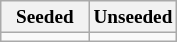<table class="wikitable" style="font-size:80%">
<tr>
<th width=50%>Seeded</th>
<th width=50%>Unseeded</th>
</tr>
<tr>
<td valign=top></td>
<td valign=top></td>
</tr>
</table>
